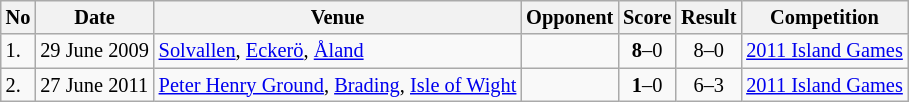<table class="wikitable" style="font-size:85%;">
<tr>
<th>No</th>
<th>Date</th>
<th>Venue</th>
<th>Opponent</th>
<th>Score</th>
<th>Result</th>
<th>Competition</th>
</tr>
<tr>
<td>1.</td>
<td>29 June 2009</td>
<td><a href='#'>Solvallen</a>, <a href='#'>Eckerö</a>, <a href='#'>Åland</a></td>
<td></td>
<td align=center><strong>8</strong>–0</td>
<td align=center>8–0</td>
<td><a href='#'>2011 Island Games</a></td>
</tr>
<tr>
<td>2.</td>
<td>27 June 2011</td>
<td><a href='#'>Peter Henry Ground</a>, <a href='#'>Brading</a>, <a href='#'>Isle of Wight</a></td>
<td></td>
<td align=center><strong>1</strong>–0</td>
<td align=center>6–3</td>
<td><a href='#'>2011 Island Games</a></td>
</tr>
</table>
